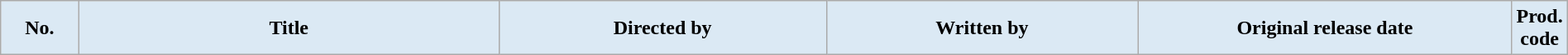<table class="wikitable plainrowheaders" style="width:100%;">
<tr>
<th scope="col" style="background-color: #DBE9F4; color:#000; width:5%;">No.</th>
<th scope="col" style="background-color: #DBE9F4; color:#000; width:27%;">Title</th>
<th scope="col" style="background-color: #DBE9F4; color:#000; width:21%;">Directed by</th>
<th scope="col" style="background-color: #DBE9F4; color:#000; width:20%;">Written by</th>
<th scope="col" style="background-color: #DBE9F4; color:#000; width:24%;">Original release date</th>
<th scope="col" style="background-color: #DBE9F4; color:#000; width:6%;">Prod.<br>code<br>
</th>
</tr>
</table>
